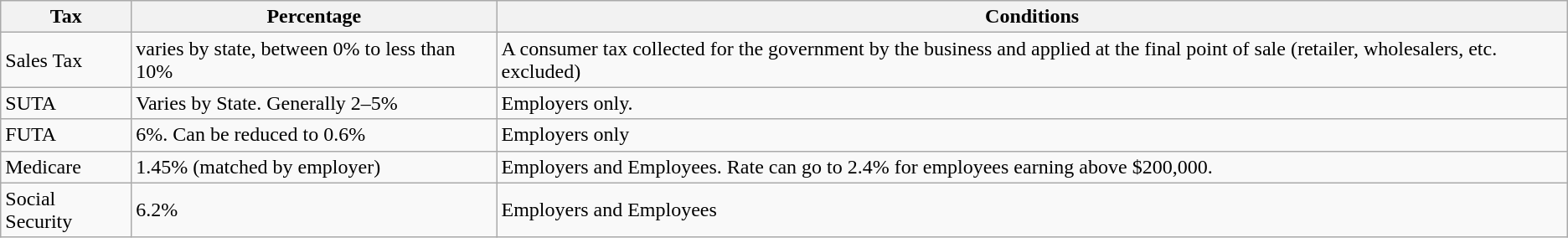<table class="wikitable">
<tr>
<th><strong>Tax</strong></th>
<th><strong>Percentage</strong></th>
<th><strong>Conditions</strong></th>
</tr>
<tr>
<td>Sales Tax</td>
<td>varies by state, between 0% to less than 10%</td>
<td>A consumer tax collected for the government by the business and applied at the final point of sale (retailer, wholesalers, etc. excluded)</td>
</tr>
<tr>
<td>SUTA</td>
<td>Varies by State. Generally 2–5%</td>
<td>Employers only.</td>
</tr>
<tr>
<td>FUTA</td>
<td>6%. Can be reduced to 0.6%</td>
<td>Employers only</td>
</tr>
<tr>
<td>Medicare</td>
<td>1.45% (matched by employer)</td>
<td>Employers and Employees. Rate can go to 2.4% for employees earning above $200,000.</td>
</tr>
<tr>
<td>Social Security</td>
<td>6.2%</td>
<td>Employers and Employees</td>
</tr>
</table>
